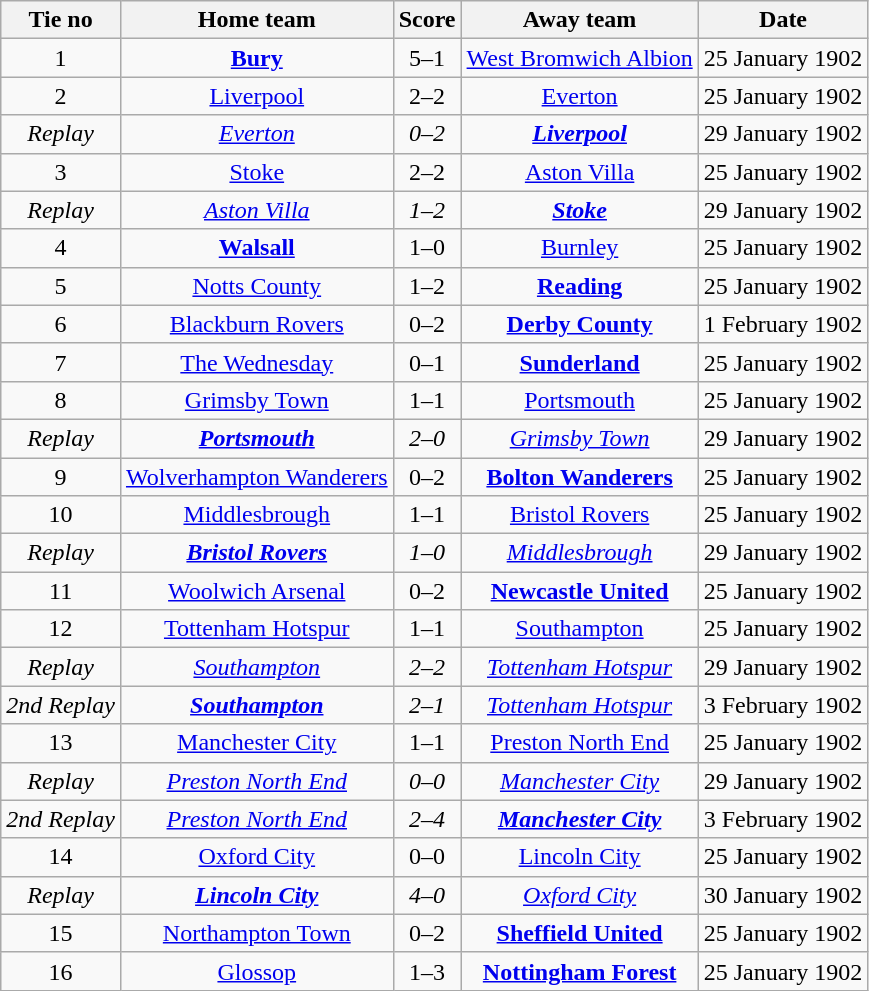<table class="wikitable" style="text-align: center">
<tr>
<th>Tie no</th>
<th>Home team</th>
<th>Score</th>
<th>Away team</th>
<th>Date</th>
</tr>
<tr>
<td>1</td>
<td><strong><a href='#'>Bury</a></strong></td>
<td>5–1</td>
<td><a href='#'>West Bromwich Albion</a></td>
<td>25 January 1902</td>
</tr>
<tr>
<td>2</td>
<td><a href='#'>Liverpool</a></td>
<td>2–2</td>
<td><a href='#'>Everton</a></td>
<td>25 January 1902</td>
</tr>
<tr>
<td><em>Replay</em></td>
<td><em><a href='#'>Everton</a></em></td>
<td><em>0–2</em></td>
<td><strong><em><a href='#'>Liverpool</a></em></strong></td>
<td>29 January 1902</td>
</tr>
<tr>
<td>3</td>
<td><a href='#'>Stoke</a></td>
<td>2–2</td>
<td><a href='#'>Aston Villa</a></td>
<td>25 January 1902</td>
</tr>
<tr>
<td><em>Replay</em></td>
<td><em><a href='#'>Aston Villa</a></em></td>
<td><em>1–2</em></td>
<td><strong><em><a href='#'>Stoke</a></em></strong></td>
<td>29 January 1902</td>
</tr>
<tr>
<td>4</td>
<td><strong><a href='#'>Walsall</a></strong></td>
<td>1–0</td>
<td><a href='#'>Burnley</a></td>
<td>25 January 1902</td>
</tr>
<tr>
<td>5</td>
<td><a href='#'>Notts County</a></td>
<td>1–2</td>
<td><strong><a href='#'>Reading</a></strong></td>
<td>25 January 1902</td>
</tr>
<tr>
<td>6</td>
<td><a href='#'>Blackburn Rovers</a></td>
<td>0–2</td>
<td><strong><a href='#'>Derby County</a></strong></td>
<td>1 February 1902</td>
</tr>
<tr>
<td>7</td>
<td><a href='#'>The Wednesday</a></td>
<td>0–1</td>
<td><strong><a href='#'>Sunderland</a></strong></td>
<td>25 January 1902</td>
</tr>
<tr>
<td>8</td>
<td><a href='#'>Grimsby Town</a></td>
<td>1–1</td>
<td><a href='#'>Portsmouth</a></td>
<td>25 January 1902</td>
</tr>
<tr>
<td><em>Replay</em></td>
<td><strong><em><a href='#'>Portsmouth</a></em></strong></td>
<td><em>2–0</em></td>
<td><em><a href='#'>Grimsby Town</a></em></td>
<td>29 January 1902</td>
</tr>
<tr>
<td>9</td>
<td><a href='#'>Wolverhampton Wanderers</a></td>
<td>0–2</td>
<td><strong><a href='#'>Bolton Wanderers</a></strong></td>
<td>25 January 1902</td>
</tr>
<tr>
<td>10</td>
<td><a href='#'>Middlesbrough</a></td>
<td>1–1</td>
<td><a href='#'>Bristol Rovers</a></td>
<td>25 January 1902</td>
</tr>
<tr>
<td><em>Replay</em></td>
<td><strong><em><a href='#'>Bristol Rovers</a></em></strong></td>
<td><em>1–0</em></td>
<td><em><a href='#'>Middlesbrough</a></em></td>
<td>29 January 1902</td>
</tr>
<tr>
<td>11</td>
<td><a href='#'>Woolwich Arsenal</a></td>
<td>0–2</td>
<td><strong><a href='#'>Newcastle United</a></strong></td>
<td>25 January 1902</td>
</tr>
<tr>
<td>12</td>
<td><a href='#'>Tottenham Hotspur</a></td>
<td>1–1</td>
<td><a href='#'>Southampton</a></td>
<td>25 January 1902</td>
</tr>
<tr>
<td><em>Replay</em></td>
<td><em><a href='#'>Southampton</a></em></td>
<td><em>2–2</em></td>
<td><em><a href='#'>Tottenham Hotspur</a></em></td>
<td>29 January 1902</td>
</tr>
<tr>
<td><em>2nd Replay</em></td>
<td><strong><em><a href='#'>Southampton</a></em></strong></td>
<td><em>2–1</em></td>
<td><em><a href='#'>Tottenham Hotspur</a></em></td>
<td>3 February 1902</td>
</tr>
<tr>
<td>13</td>
<td><a href='#'>Manchester City</a></td>
<td>1–1</td>
<td><a href='#'>Preston North End</a></td>
<td>25 January 1902</td>
</tr>
<tr>
<td><em>Replay</em></td>
<td><em><a href='#'>Preston North End</a></em></td>
<td><em>0–0</em></td>
<td><em><a href='#'>Manchester City</a></em></td>
<td>29 January 1902</td>
</tr>
<tr>
<td><em>2nd Replay</em></td>
<td><em><a href='#'>Preston North End</a></em></td>
<td><em>2–4</em></td>
<td><strong><em><a href='#'>Manchester City</a></em></strong></td>
<td>3 February 1902</td>
</tr>
<tr>
<td>14</td>
<td><a href='#'>Oxford City</a></td>
<td>0–0</td>
<td><a href='#'>Lincoln City</a></td>
<td>25 January 1902</td>
</tr>
<tr>
<td><em>Replay</em></td>
<td><strong><em><a href='#'>Lincoln City</a></em></strong></td>
<td><em>4–0</em></td>
<td><em><a href='#'>Oxford City</a></em></td>
<td>30 January 1902</td>
</tr>
<tr>
<td>15</td>
<td><a href='#'>Northampton Town</a></td>
<td>0–2</td>
<td><strong><a href='#'>Sheffield United</a></strong></td>
<td>25 January 1902</td>
</tr>
<tr>
<td>16</td>
<td><a href='#'>Glossop</a></td>
<td>1–3</td>
<td><strong><a href='#'>Nottingham Forest</a></strong></td>
<td>25 January 1902</td>
</tr>
</table>
